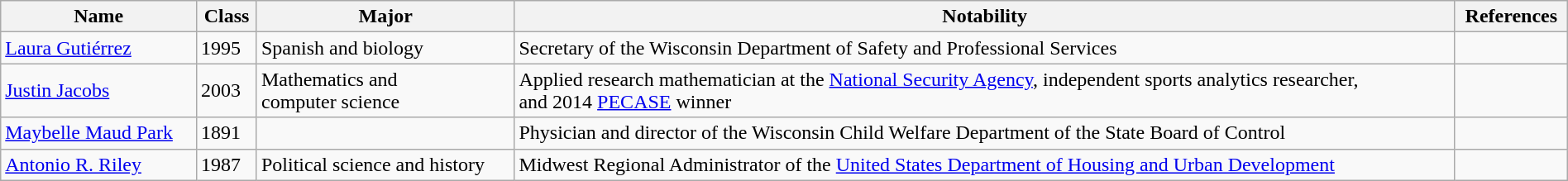<table class="wikitable sortable" style="width:100%;">
<tr>
<th>Name</th>
<th>Class</th>
<th>Major</th>
<th>Notability</th>
<th>References</th>
</tr>
<tr>
<td><a href='#'>Laura Gutiérrez</a></td>
<td>1995</td>
<td>Spanish and biology</td>
<td>Secretary of the Wisconsin Department of Safety and Professional Services</td>
<td></td>
</tr>
<tr>
<td><a href='#'>Justin Jacobs</a></td>
<td>2003</td>
<td>Mathematics and<br>computer science</td>
<td>Applied research mathematician at the <a href='#'>National Security Agency</a>, independent sports analytics researcher,<br>and 2014 <a href='#'>PECASE</a> winner</td>
<td></td>
</tr>
<tr>
<td><a href='#'>Maybelle Maud Park</a></td>
<td>1891</td>
<td></td>
<td>Physician and director of the Wisconsin Child Welfare Department of the State Board of Control</td>
<td></td>
</tr>
<tr>
<td><a href='#'>Antonio R. Riley</a></td>
<td>1987</td>
<td>Political science and history</td>
<td>Midwest Regional Administrator of the <a href='#'>United States Department of Housing and Urban Development</a></td>
<td></td>
</tr>
</table>
